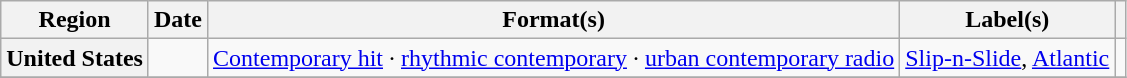<table class="wikitable plainrowheaders" style="text-align:left">
<tr>
<th scope="col">Region</th>
<th scope="col">Date</th>
<th scope="col">Format(s)</th>
<th scope="col">Label(s)</th>
<th scope="col"></th>
</tr>
<tr>
<th scope="row">United States</th>
<td></td>
<td><a href='#'>Contemporary hit</a> · <a href='#'>rhythmic contemporary</a> · <a href='#'>urban contemporary radio</a></td>
<td><a href='#'>Slip-n-Slide</a>, <a href='#'>Atlantic</a></td>
<td></td>
</tr>
<tr>
</tr>
</table>
